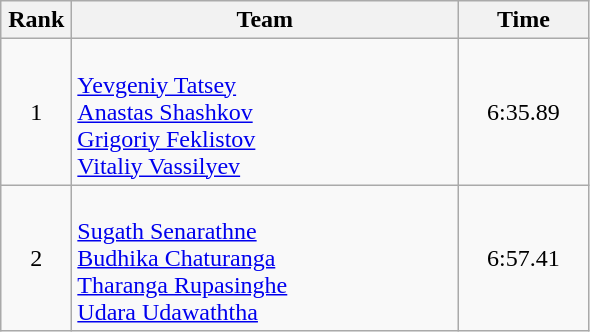<table class=wikitable style="text-align:center">
<tr>
<th width=40>Rank</th>
<th width=250>Team</th>
<th width=80>Time</th>
</tr>
<tr>
<td>1</td>
<td align=left><br><a href='#'>Yevgeniy Tatsey</a><br><a href='#'>Anastas Shashkov</a><br><a href='#'>Grigoriy Feklistov</a><br><a href='#'>Vitaliy Vassilyev</a></td>
<td>6:35.89</td>
</tr>
<tr>
<td>2</td>
<td align=left><br><a href='#'>Sugath Senarathne</a><br><a href='#'>Budhika Chaturanga</a><br><a href='#'>Tharanga Rupasinghe</a><br><a href='#'>Udara Udawaththa</a></td>
<td>6:57.41</td>
</tr>
</table>
